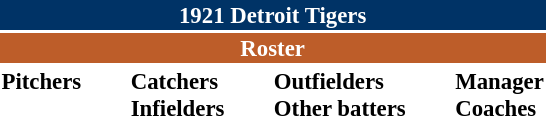<table class="toccolours" style="font-size: 95%;">
<tr>
<th colspan="10" style="background-color: #003366; color: white; text-align: center;">1921 Detroit Tigers</th>
</tr>
<tr>
<td colspan="10" style="background-color: #bd5d29; color: white; text-align: center;"><strong>Roster</strong></td>
</tr>
<tr>
<td valign="top"><strong>Pitchers</strong><br>












</td>
<td width="25px"></td>
<td valign="top"><strong>Catchers</strong><br>



<strong>Infielders</strong>









</td>
<td width="25px"></td>
<td valign="top"><strong>Outfielders</strong><br>




<strong>Other batters</strong>
</td>
<td width="25px"></td>
<td valign="top"><strong>Manager</strong><br>
<strong>Coaches</strong>
</td>
</tr>
</table>
